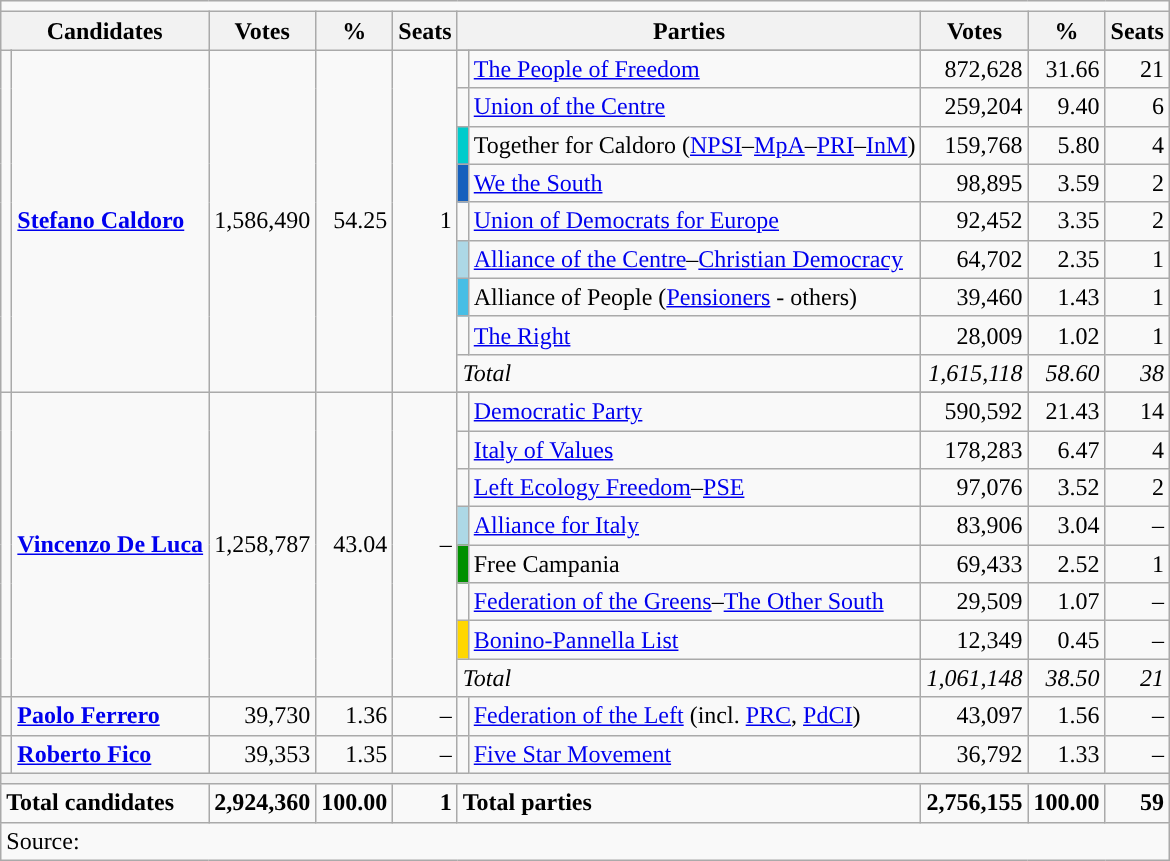<table class="wikitable">
<tr>
<td colspan=10></td>
</tr>
<tr>
<th colspan=2>Candidates</th>
<th>Votes</th>
<th>%</th>
<th>Seats</th>
<th colspan=2>Parties</th>
<th>Votes</th>
<th>%</th>
<th>Seats</th>
</tr>
<tr>
<td rowspan=10></td>
<td rowspan=10><strong><a href='#'>Stefano Caldoro</a></strong></td>
<td rowspan=10 align=right>1,586,490</td>
<td rowspan=10 align=right>54.25</td>
<td rowspan=10 align=right>1</td>
</tr>
<tr>
<td></td>
<td><a href='#'>The People of Freedom</a></td>
<td align=right>872,628</td>
<td align=right>31.66</td>
<td align=right>21</td>
</tr>
<tr>
<td></td>
<td><a href='#'>Union of the Centre</a></td>
<td align=right>259,204</td>
<td align=right>9.40</td>
<td align=right>6</td>
</tr>
<tr>
<td bgcolor="#00CCCC"></td>
<td>Together for Caldoro (<a href='#'>NPSI</a>–<a href='#'>MpA</a>–<a href='#'>PRI</a>–<a href='#'>InM</a>)</td>
<td align=right>159,768</td>
<td align=right>5.80</td>
<td align=right>4</td>
</tr>
<tr>
<td bgcolor="#1560BD"></td>
<td><a href='#'>We the South</a></td>
<td align=right>98,895</td>
<td align=right>3.59</td>
<td align=right>2</td>
</tr>
<tr>
<td></td>
<td><a href='#'>Union of Democrats for Europe</a></td>
<td align=right>92,452</td>
<td align=right>3.35</td>
<td align=right>2</td>
</tr>
<tr>
<td bgcolor="lightblue"></td>
<td><a href='#'>Alliance of the Centre</a>–<a href='#'>Christian Democracy</a></td>
<td align=right>64,702</td>
<td align=right>2.35</td>
<td align=right>1</td>
</tr>
<tr>
<td bgcolor="#47BEE5"></td>
<td>Alliance of People (<a href='#'>Pensioners</a> - others)</td>
<td align=right>39,460</td>
<td align=right>1.43</td>
<td align=right>1</td>
</tr>
<tr>
<td></td>
<td><a href='#'>The Right</a></td>
<td align=right>28,009</td>
<td align=right>1.02</td>
<td align=right>1</td>
</tr>
<tr>
<td colspan=2><em>Total</em></td>
<td align=right><em>1,615,118</em></td>
<td align=right><em>58.60</em></td>
<td align=right><em>38</em></td>
</tr>
<tr>
<td rowspan=9></td>
<td rowspan=9><strong><a href='#'>Vincenzo De Luca</a></strong></td>
<td rowspan=9 align=right>1,258,787</td>
<td rowspan=9 align=right>43.04</td>
<td rowspan=9 align=right>–</td>
</tr>
<tr>
<td></td>
<td><a href='#'>Democratic Party</a></td>
<td align=right>590,592</td>
<td align=right>21.43</td>
<td align=right>14</td>
</tr>
<tr>
<td></td>
<td><a href='#'>Italy of Values</a></td>
<td align=right>178,283</td>
<td align=right>6.47</td>
<td align=right>4</td>
</tr>
<tr>
<td></td>
<td><a href='#'>Left Ecology Freedom</a>–<a href='#'>PSE</a></td>
<td align=right>97,076</td>
<td align=right>3.52</td>
<td align=right>2</td>
</tr>
<tr>
<td bgcolor="lightblue"></td>
<td><a href='#'>Alliance for Italy</a></td>
<td align=right>83,906</td>
<td align=right>3.04</td>
<td align=right>–</td>
</tr>
<tr>
<td bgcolor="#009000"></td>
<td>Free Campania</td>
<td align=right>69,433</td>
<td align=right>2.52</td>
<td align=right>1</td>
</tr>
<tr>
<td></td>
<td><a href='#'>Federation of the Greens</a>–<a href='#'>The Other South</a></td>
<td align=right>29,509</td>
<td align=right>1.07</td>
<td align=right>–</td>
</tr>
<tr>
<td bgcolor="gold"></td>
<td><a href='#'>Bonino-Pannella List</a></td>
<td align=right>12,349</td>
<td align=right>0.45</td>
<td align=right>–</td>
</tr>
<tr>
<td colspan=2><em>Total</em></td>
<td align=right><em>1,061,148</em></td>
<td align=right><em>38.50</em></td>
<td align=right><em>21</em></td>
</tr>
<tr>
<td></td>
<td><strong><a href='#'>Paolo Ferrero</a></strong></td>
<td align=right>39,730</td>
<td align=right>1.36</td>
<td align=right>–</td>
<td></td>
<td><a href='#'>Federation of the Left</a> (incl. <a href='#'>PRC</a>, <a href='#'>PdCI</a>)</td>
<td align=right>43,097</td>
<td align=right>1.56</td>
<td align=right>–</td>
</tr>
<tr>
<td></td>
<td><strong><a href='#'>Roberto Fico</a></strong></td>
<td align=right>39,353</td>
<td align=right>1.35</td>
<td align=right>–</td>
<td></td>
<td><a href='#'>Five Star Movement</a></td>
<td align=right>36,792</td>
<td align=right>1.33</td>
<td align=right>–</td>
</tr>
<tr>
<th colspan=10></th>
</tr>
<tr>
<td colspan=2><strong>Total candidates</strong></td>
<td align=right><strong>2,924,360</strong></td>
<td align=right><strong>100.00</strong></td>
<td align=right><strong>1</strong></td>
<td colspan=2><strong>Total parties</strong></td>
<td align=right><strong>2,756,155</strong></td>
<td align=right><strong>100.00</strong></td>
<td align=right><strong>59</strong></td>
</tr>
<tr>
<td colspan=10>Source: </td>
</tr>
</table>
